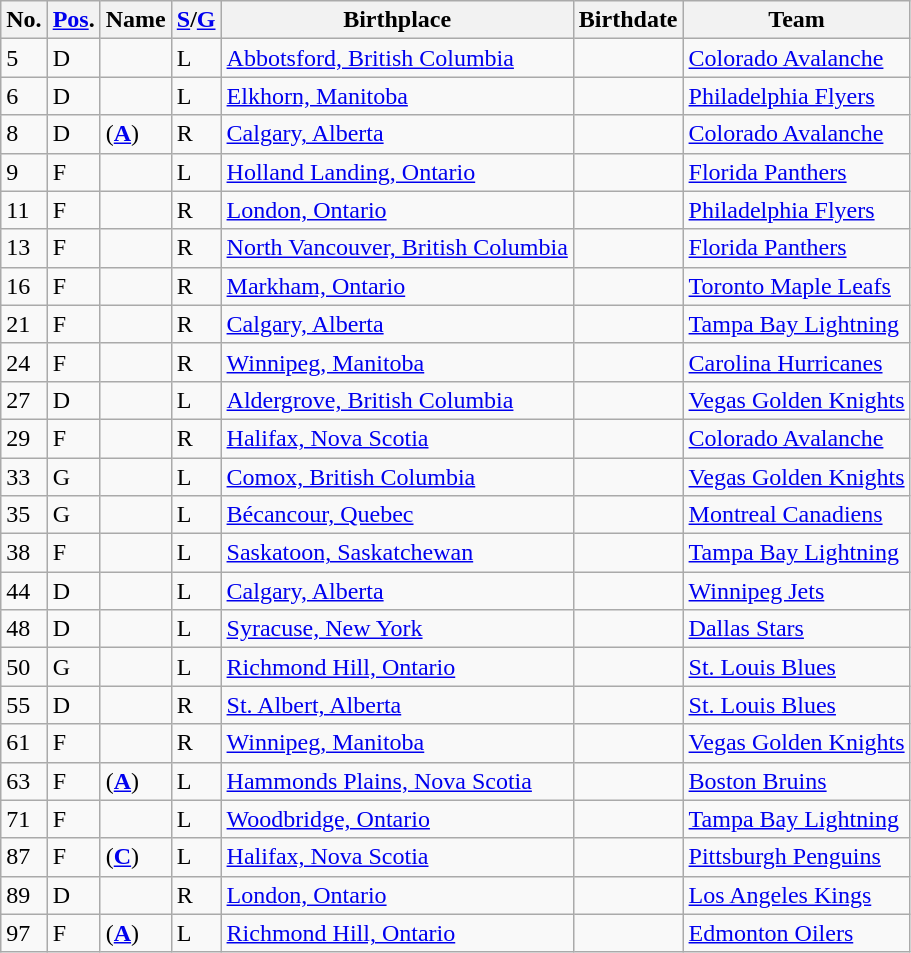<table class="wikitable sortable">
<tr>
<th>No.</th>
<th><a href='#'>Pos</a>.</th>
<th>Name</th>
<th><a href='#'>S</a>/<a href='#'>G</a></th>
<th>Birthplace</th>
<th>Birthdate</th>
<th>Team</th>
</tr>
<tr>
<td>5</td>
<td>D</td>
<td align=left></td>
<td>L</td>
<td><a href='#'>Abbotsford, British Columbia</a></td>
<td></td>
<td style="text-align:left;"><a href='#'>Colorado Avalanche</a></td>
</tr>
<tr>
<td>6</td>
<td>D</td>
<td align=left></td>
<td>L</td>
<td><a href='#'>Elkhorn, Manitoba</a></td>
<td></td>
<td style="text-align:left;"><a href='#'>Philadelphia Flyers</a></td>
</tr>
<tr>
<td>8</td>
<td>D</td>
<td align=left> (<strong><a href='#'>A</a></strong>)</td>
<td>R</td>
<td><a href='#'>Calgary, Alberta</a></td>
<td></td>
<td style="text-align:left;"><a href='#'>Colorado Avalanche</a></td>
</tr>
<tr>
<td>9</td>
<td>F</td>
<td align=left></td>
<td>L</td>
<td><a href='#'>Holland Landing, Ontario</a></td>
<td></td>
<td style="text-align:left;"><a href='#'>Florida Panthers</a></td>
</tr>
<tr>
<td>11</td>
<td>F</td>
<td align=left></td>
<td>R</td>
<td><a href='#'>London, Ontario</a></td>
<td></td>
<td style="text-align:left;"><a href='#'>Philadelphia Flyers</a></td>
</tr>
<tr>
<td>13</td>
<td>F</td>
<td align=left></td>
<td>R</td>
<td><a href='#'>North Vancouver, British Columbia</a></td>
<td></td>
<td style="text-align:left;"><a href='#'>Florida Panthers</a></td>
</tr>
<tr>
<td>16</td>
<td>F</td>
<td align=left></td>
<td>R</td>
<td><a href='#'>Markham, Ontario</a></td>
<td></td>
<td style="text-align:left;"><a href='#'>Toronto Maple Leafs</a></td>
</tr>
<tr>
<td>21</td>
<td>F</td>
<td align=left></td>
<td>R</td>
<td><a href='#'>Calgary, Alberta</a></td>
<td></td>
<td style="text-align:left;"><a href='#'>Tampa Bay Lightning</a></td>
</tr>
<tr>
<td>24</td>
<td>F</td>
<td align=left></td>
<td>R</td>
<td><a href='#'>Winnipeg, Manitoba</a></td>
<td></td>
<td style="text-align:left;"><a href='#'>Carolina Hurricanes</a></td>
</tr>
<tr>
<td>27</td>
<td>D</td>
<td align=left></td>
<td>L</td>
<td><a href='#'>Aldergrove, British Columbia</a></td>
<td></td>
<td style="text-align:left;"><a href='#'>Vegas Golden Knights</a></td>
</tr>
<tr>
<td>29</td>
<td>F</td>
<td align=left></td>
<td>R</td>
<td><a href='#'>Halifax, Nova Scotia</a></td>
<td></td>
<td style="text-align:left;"><a href='#'>Colorado Avalanche</a></td>
</tr>
<tr>
<td>33</td>
<td>G</td>
<td align=left></td>
<td>L</td>
<td><a href='#'>Comox, British Columbia</a></td>
<td></td>
<td style="text-align:left;"><a href='#'>Vegas Golden Knights</a></td>
</tr>
<tr>
<td>35</td>
<td>G</td>
<td align=left></td>
<td>L</td>
<td><a href='#'>Bécancour, Quebec</a></td>
<td></td>
<td style="text-align:left;"><a href='#'>Montreal Canadiens</a></td>
</tr>
<tr>
<td>38</td>
<td>F</td>
<td align=left></td>
<td>L</td>
<td><a href='#'>Saskatoon, Saskatchewan</a></td>
<td></td>
<td style="text-align:left;"><a href='#'>Tampa Bay Lightning</a></td>
</tr>
<tr>
<td>44</td>
<td>D</td>
<td align=left></td>
<td>L</td>
<td><a href='#'>Calgary, Alberta</a></td>
<td></td>
<td style="text-align:left;"><a href='#'>Winnipeg Jets</a></td>
</tr>
<tr>
<td>48</td>
<td>D</td>
<td align=left></td>
<td>L</td>
<td><a href='#'>Syracuse, New York</a></td>
<td></td>
<td style="text-align:left;"><a href='#'>Dallas Stars</a></td>
</tr>
<tr>
<td>50</td>
<td>G</td>
<td align=left></td>
<td>L</td>
<td><a href='#'>Richmond Hill, Ontario</a></td>
<td></td>
<td style="text-align:left;"><a href='#'>St. Louis Blues</a></td>
</tr>
<tr>
<td>55</td>
<td>D</td>
<td align=left></td>
<td>R</td>
<td><a href='#'>St. Albert, Alberta</a></td>
<td></td>
<td style="text-align:left;"><a href='#'>St. Louis Blues</a></td>
</tr>
<tr>
<td>61</td>
<td>F</td>
<td align=left></td>
<td>R</td>
<td><a href='#'>Winnipeg, Manitoba</a></td>
<td></td>
<td style="text-align:left;"><a href='#'>Vegas Golden Knights</a></td>
</tr>
<tr>
<td>63</td>
<td>F</td>
<td align=left> (<strong><a href='#'>A</a></strong>)</td>
<td>L</td>
<td><a href='#'>Hammonds Plains, Nova Scotia</a></td>
<td></td>
<td style="text-align:left;"><a href='#'>Boston Bruins</a></td>
</tr>
<tr>
<td>71</td>
<td>F</td>
<td align=left></td>
<td>L</td>
<td><a href='#'>Woodbridge, Ontario</a></td>
<td></td>
<td style="text-align:left;"><a href='#'>Tampa Bay Lightning</a></td>
</tr>
<tr>
<td>87</td>
<td>F</td>
<td align=left> (<strong><a href='#'>C</a></strong>)</td>
<td>L</td>
<td><a href='#'>Halifax, Nova Scotia</a></td>
<td></td>
<td style="text-align:left;"><a href='#'>Pittsburgh Penguins</a></td>
</tr>
<tr>
<td>89</td>
<td>D</td>
<td align=left></td>
<td>R</td>
<td><a href='#'>London, Ontario</a></td>
<td></td>
<td style="text-align:left;"><a href='#'>Los Angeles Kings</a></td>
</tr>
<tr>
<td>97</td>
<td>F</td>
<td align=left> (<strong><a href='#'>A</a></strong>)</td>
<td>L</td>
<td><a href='#'>Richmond Hill, Ontario</a></td>
<td></td>
<td style="text-align:left;"><a href='#'>Edmonton Oilers</a></td>
</tr>
</table>
